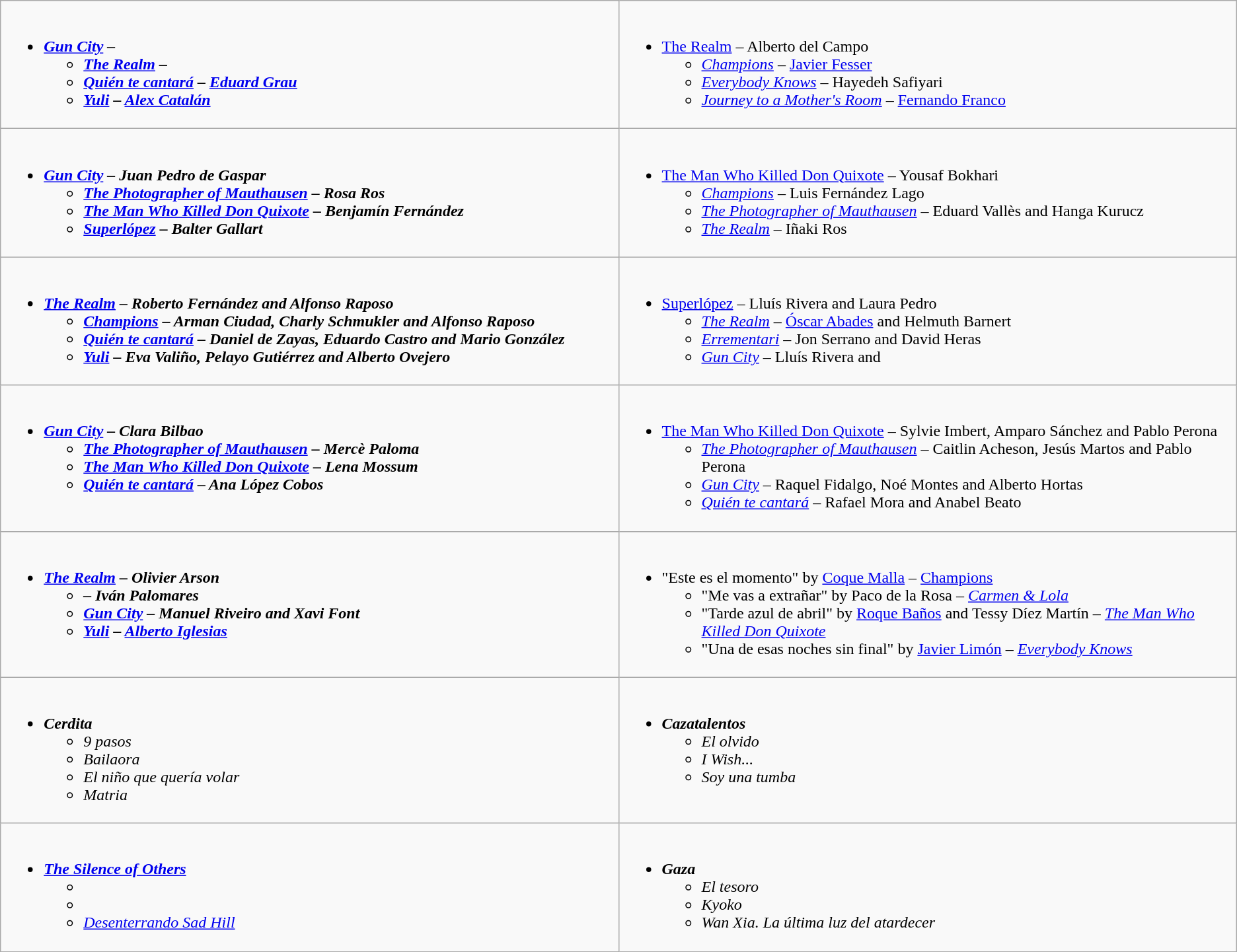<table class=wikitable style="width=100%">
<tr>
<td style="vertical-align:top;" width="50%"><br><ul><li><strong><em><a href='#'>Gun City</a><em> – <strong><ul><li></em><a href='#'>The Realm</a><em> – </li><li></em><a href='#'>Quién te cantará</a><em> – <a href='#'>Eduard Grau</a></li><li></em><a href='#'>Yuli</a><em> – <a href='#'>Alex Catalán</a></li></ul></li></ul></td>
<td style="vertical-align:top;" width="50%"><br><ul><li></em></strong><a href='#'>The Realm</a></em> – Alberto del Campo</strong><ul><li><em><a href='#'>Champions</a></em> – <a href='#'>Javier Fesser</a></li><li><em><a href='#'>Everybody Knows</a></em> – Hayedeh Safiyari</li><li><em><a href='#'>Journey to a Mother's Room</a></em> – <a href='#'>Fernando Franco</a></li></ul></li></ul></td>
</tr>
<tr>
<td style="vertical-align:top;" width="50%"><br><ul><li><strong><em><a href='#'>Gun City</a><em> – Juan Pedro de Gaspar<strong><ul><li></em><a href='#'>The Photographer of Mauthausen</a><em> – Rosa Ros</li><li></em><a href='#'>The Man Who Killed Don Quixote</a><em> – Benjamín Fernández</li><li></em><a href='#'>Superlópez</a><em> – Balter Gallart</li></ul></li></ul></td>
<td style="vertical-align:top;" width="50%"><br><ul><li></em></strong><a href='#'>The Man Who Killed Don Quixote</a></em> – Yousaf Bokhari</strong><ul><li><em><a href='#'>Champions</a></em> – Luis Fernández Lago</li><li><em><a href='#'>The Photographer of Mauthausen</a></em> – Eduard Vallès and Hanga Kurucz</li><li><em><a href='#'>The Realm</a></em> – Iñaki Ros</li></ul></li></ul></td>
</tr>
<tr>
<td style="vertical-align:top;" width="50%"><br><ul><li><strong><em><a href='#'>The Realm</a><em> – Roberto Fernández and Alfonso Raposo<strong><ul><li></em><a href='#'>Champions</a><em> – Arman Ciudad, Charly Schmukler and Alfonso Raposo</li><li></em><a href='#'>Quién te cantará</a><em> – Daniel de Zayas, Eduardo Castro and Mario González</li><li></em><a href='#'>Yuli</a><em> – Eva Valiño, Pelayo Gutiérrez and Alberto Ovejero</li></ul></li></ul></td>
<td style="vertical-align:top;" width="50%"><br><ul><li></em></strong><a href='#'>Superlópez</a></em> – Lluís Rivera and Laura Pedro</strong><ul><li><em><a href='#'>The Realm</a></em> – <a href='#'>Óscar Abades</a> and Helmuth Barnert</li><li><em><a href='#'>Errementari</a></em> – Jon Serrano and David Heras</li><li><em><a href='#'>Gun City</a></em> – Lluís Rivera and </li></ul></li></ul></td>
</tr>
<tr>
<td style="vertical-align:top;" width="50%"><br><ul><li><strong><em><a href='#'>Gun City</a><em> – Clara Bilbao<strong><ul><li></em><a href='#'>The Photographer of Mauthausen</a><em> – Mercè Paloma</li><li></em><a href='#'>The Man Who Killed Don Quixote</a><em> – Lena Mossum</li><li></em><a href='#'>Quién te cantará</a><em> – Ana López Cobos</li></ul></li></ul></td>
<td style="vertical-align:top;" width="50%"><br><ul><li></em></strong><a href='#'>The Man Who Killed Don Quixote</a></em> – Sylvie Imbert, Amparo Sánchez and Pablo Perona</strong><ul><li><em><a href='#'>The Photographer of Mauthausen</a></em> – Caitlin Acheson, Jesús Martos and Pablo Perona</li><li><em><a href='#'>Gun City</a></em> – Raquel Fidalgo, Noé Montes and Alberto Hortas</li><li><em><a href='#'>Quién te cantará</a></em> – Rafael Mora and Anabel Beato</li></ul></li></ul></td>
</tr>
<tr>
<td style="vertical-align:top;" width="50%"><br><ul><li><strong><em><a href='#'>The Realm</a><em> – Olivier Arson<strong><ul><li></em><em> – Iván Palomares</li><li></em><a href='#'>Gun City</a><em> – Manuel Riveiro and Xavi Font</li><li></em><a href='#'>Yuli</a><em> – <a href='#'>Alberto Iglesias</a></li></ul></li></ul></td>
<td style="vertical-align:top;" width="50%"><br><ul><li></strong>"Este es el momento" by <a href='#'>Coque Malla</a> – </em><a href='#'>Champions</a></em></strong><ul><li>"Me vas a extrañar" by Paco de la Rosa – <em><a href='#'>Carmen & Lola</a></em></li><li>"Tarde azul de abril" by <a href='#'>Roque Baños</a> and Tessy Díez Martín – <em><a href='#'>The Man Who Killed Don Quixote</a></em></li><li>"Una de esas noches sin final" by <a href='#'>Javier Limón</a> – <em><a href='#'>Everybody Knows</a></em></li></ul></li></ul></td>
</tr>
<tr>
<td style="vertical-align:top;" width="50%"><br><ul><li><strong><em>Cerdita</em></strong><ul><li><em>9 pasos</em></li><li><em>Bailaora</em></li><li><em>El niño que quería volar</em></li><li><em>Matria</em></li></ul></li></ul></td>
<td style="vertical-align:top;" width="50%"><br><ul><li><strong><em>Cazatalentos</em></strong><ul><li><em>El olvido</em></li><li><em>I Wish...</em></li><li><em>Soy una tumba</em></li></ul></li></ul></td>
</tr>
<tr>
<td style="vertical-align:top;" width="50%"><br><ul><li><strong><em><a href='#'>The Silence of Others</a></em></strong><ul><li><em></em></li><li><em></em></li><li><em><a href='#'>Desenterrando Sad Hill</a></em></li></ul></li></ul></td>
<td style="vertical-align:top;" width="50%"><br><ul><li><strong><em>Gaza</em></strong><ul><li><em>El tesoro</em></li><li><em>Kyoko</em></li><li><em>Wan Xia. La última luz del atardecer</em></li></ul></li></ul></td>
</tr>
</table>
